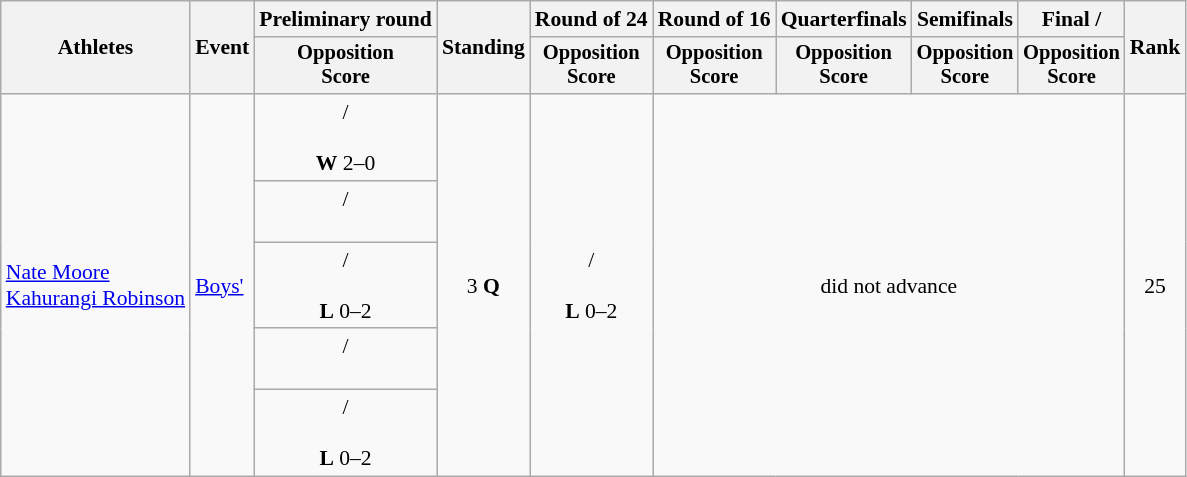<table class=wikitable style="font-size:90%">
<tr>
<th rowspan="2">Athletes</th>
<th rowspan="2">Event</th>
<th>Preliminary round</th>
<th rowspan="2">Standing</th>
<th>Round of 24</th>
<th>Round of 16</th>
<th>Quarterfinals</th>
<th>Semifinals</th>
<th>Final / </th>
<th rowspan=2>Rank</th>
</tr>
<tr style="font-size:95%">
<th>Opposition<br>Score</th>
<th>Opposition<br>Score</th>
<th>Opposition<br>Score</th>
<th>Opposition<br>Score</th>
<th>Opposition<br>Score</th>
<th>Opposition<br>Score</th>
</tr>
<tr align=center>
<td align=left rowspan=5><a href='#'>Nate Moore</a><br><a href='#'>Kahurangi Robinson</a></td>
<td align=left rowspan=5><a href='#'>Boys'</a></td>
<td>/<br><br><strong>W</strong> 2–0</td>
<td rowspan=5>3 <strong>Q</strong></td>
<td rowspan=5>/<br><br><strong>L</strong> 0–2</td>
<td rowspan=5 colspan=4>did not advance</td>
<td rowspan=5>25</td>
</tr>
<tr align=center>
<td>/<br><br></td>
</tr>
<tr align=center>
<td>/<br><br><strong>L</strong> 0–2</td>
</tr>
<tr align=center>
<td>/<br><br></td>
</tr>
<tr align=center>
<td>/<br><br><strong>L</strong> 0–2</td>
</tr>
</table>
